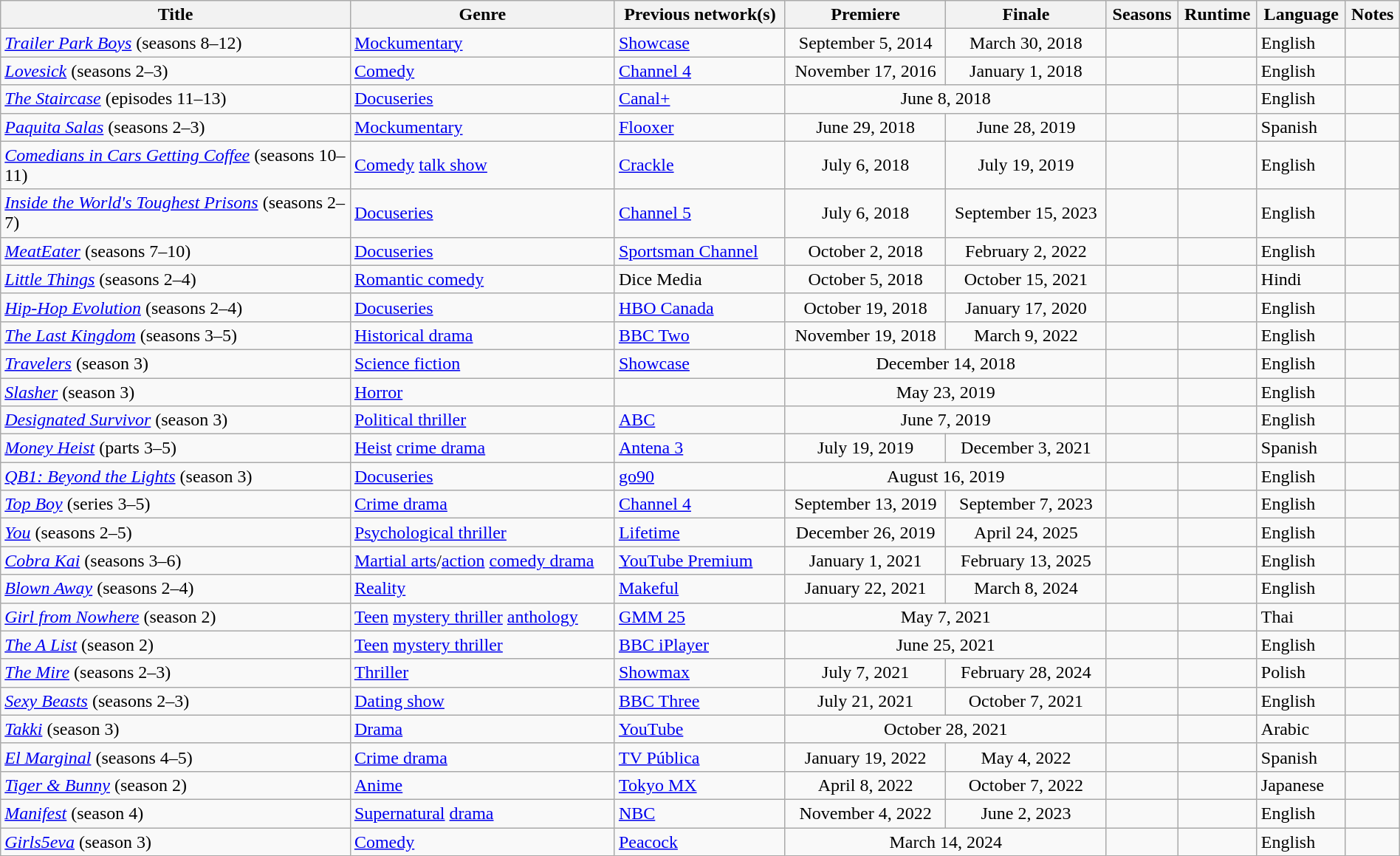<table class="wikitable sortable" style="width:100%">
<tr>
<th scope="col" style="width:25%;">Title</th>
<th>Genre</th>
<th>Previous network(s)</th>
<th>Premiere</th>
<th>Finale</th>
<th>Seasons</th>
<th>Runtime</th>
<th>Language</th>
<th>Notes</th>
</tr>
<tr>
<td><em><a href='#'>Trailer Park Boys</a></em> (seasons 8–12)</td>
<td><a href='#'>Mockumentary</a></td>
<td><a href='#'>Showcase</a></td>
<td style="text-align:center">September 5, 2014</td>
<td style="text-align:center">March 30, 2018</td>
<td></td>
<td></td>
<td>English</td>
<td></td>
</tr>
<tr>
<td><em><a href='#'>Lovesick</a></em> (seasons 2–3)</td>
<td><a href='#'>Comedy</a></td>
<td><a href='#'>Channel 4</a></td>
<td style="text-align:center">November 17, 2016</td>
<td style="text-align:center">January 1, 2018</td>
<td></td>
<td></td>
<td>English</td>
<td></td>
</tr>
<tr>
<td><em><a href='#'>The Staircase</a></em> (episodes 11–13)</td>
<td><a href='#'>Docuseries</a></td>
<td><a href='#'>Canal+</a></td>
<td colspan="2" style="text-align:center">June 8, 2018</td>
<td></td>
<td></td>
<td>English</td>
<td></td>
</tr>
<tr>
<td><em><a href='#'>Paquita Salas</a></em> (seasons 2–3)</td>
<td><a href='#'>Mockumentary</a></td>
<td><a href='#'>Flooxer</a></td>
<td style="text-align:center">June 29, 2018</td>
<td style="text-align:center">June 28, 2019</td>
<td></td>
<td></td>
<td>Spanish</td>
<td></td>
</tr>
<tr>
<td><em><a href='#'>Comedians in Cars Getting Coffee</a></em> (seasons 10–11)</td>
<td><a href='#'>Comedy</a> <a href='#'>talk show</a></td>
<td><a href='#'>Crackle</a></td>
<td style="text-align:center">July 6, 2018</td>
<td style="text-align:center">July 19, 2019</td>
<td></td>
<td></td>
<td>English</td>
<td></td>
</tr>
<tr>
<td><em><a href='#'>Inside the World's Toughest Prisons</a></em> (seasons 2–7)</td>
<td><a href='#'>Docuseries</a></td>
<td><a href='#'>Channel 5</a></td>
<td style="text-align:center">July 6, 2018</td>
<td style="text-align:center">September 15, 2023</td>
<td></td>
<td></td>
<td>English</td>
<td></td>
</tr>
<tr>
<td><em><a href='#'>MeatEater</a></em> (seasons 7–10)</td>
<td><a href='#'>Docuseries</a></td>
<td><a href='#'>Sportsman Channel</a></td>
<td style="text-align:center">October 2, 2018</td>
<td style="text-align:center">February 2, 2022</td>
<td></td>
<td></td>
<td>English</td>
<td></td>
</tr>
<tr>
<td><em><a href='#'>Little Things</a></em> (seasons 2–4)</td>
<td><a href='#'>Romantic comedy</a></td>
<td>Dice Media</td>
<td style="text-align:center">October 5, 2018</td>
<td style="text-align:center">October 15, 2021</td>
<td></td>
<td></td>
<td>Hindi</td>
<td></td>
</tr>
<tr>
<td><em><a href='#'>Hip-Hop Evolution</a></em> (seasons 2–4)</td>
<td><a href='#'>Docuseries</a></td>
<td><a href='#'>HBO Canada</a></td>
<td style="text-align:center">October 19, 2018</td>
<td style="text-align:center">January 17, 2020</td>
<td></td>
<td></td>
<td>English</td>
<td></td>
</tr>
<tr>
<td><em><a href='#'>The Last Kingdom</a></em> (seasons 3–5)</td>
<td><a href='#'>Historical drama</a></td>
<td><a href='#'>BBC Two</a></td>
<td style="text-align:center">November 19, 2018</td>
<td style="text-align:center">March 9, 2022</td>
<td></td>
<td></td>
<td>English</td>
<td></td>
</tr>
<tr>
<td><em><a href='#'>Travelers</a></em> (season 3)</td>
<td><a href='#'>Science fiction</a></td>
<td><a href='#'>Showcase</a></td>
<td colspan="2" style="text-align:center">December 14, 2018</td>
<td></td>
<td></td>
<td>English</td>
<td></td>
</tr>
<tr>
<td><em><a href='#'>Slasher</a></em> (season 3)</td>
<td><a href='#'>Horror</a></td>
<td></td>
<td colspan="2" style="text-align:center">May 23, 2019</td>
<td></td>
<td></td>
<td>English</td>
<td></td>
</tr>
<tr>
<td><em><a href='#'>Designated Survivor</a></em> (season 3)</td>
<td><a href='#'>Political thriller</a></td>
<td><a href='#'>ABC</a></td>
<td colspan="2" style="text-align:center">June 7, 2019</td>
<td></td>
<td></td>
<td>English</td>
<td></td>
</tr>
<tr>
<td><em><a href='#'>Money Heist</a></em> (parts 3–5)</td>
<td><a href='#'>Heist</a> <a href='#'>crime drama</a></td>
<td><a href='#'>Antena 3</a></td>
<td style="text-align:center">July 19, 2019</td>
<td style="text-align:center">December 3, 2021</td>
<td></td>
<td></td>
<td>Spanish</td>
<td></td>
</tr>
<tr>
<td><em><a href='#'>QB1: Beyond the Lights</a></em> (season 3)</td>
<td><a href='#'>Docuseries</a></td>
<td><a href='#'>go90</a></td>
<td colspan="2" style="text-align:center">August 16, 2019</td>
<td></td>
<td></td>
<td>English</td>
<td></td>
</tr>
<tr>
<td><em><a href='#'>Top Boy</a></em> (series 3–5)</td>
<td><a href='#'>Crime drama</a></td>
<td><a href='#'>Channel 4</a></td>
<td style="text-align:center">September 13, 2019</td>
<td style="text-align:center">September 7, 2023</td>
<td></td>
<td></td>
<td>English</td>
<td></td>
</tr>
<tr>
<td><em><a href='#'>You</a></em> (seasons 2–5)</td>
<td><a href='#'>Psychological thriller</a></td>
<td><a href='#'>Lifetime</a></td>
<td style="text-align:center">December 26, 2019</td>
<td style="text-align:center">April 24, 2025</td>
<td></td>
<td></td>
<td>English</td>
<td></td>
</tr>
<tr>
<td><em><a href='#'>Cobra Kai</a></em> (seasons 3–6)</td>
<td><a href='#'>Martial arts</a>/<a href='#'>action</a> <a href='#'>comedy drama</a></td>
<td><a href='#'>YouTube Premium</a></td>
<td style="text-align:center">January 1, 2021</td>
<td style="text-align:center">February 13, 2025</td>
<td></td>
<td></td>
<td>English</td>
<td></td>
</tr>
<tr>
<td><em><a href='#'>Blown Away</a></em> (seasons 2–4)</td>
<td><a href='#'>Reality</a></td>
<td><a href='#'>Makeful</a></td>
<td style="text-align:center">January 22, 2021</td>
<td style="text-align:center">March 8, 2024</td>
<td></td>
<td></td>
<td>English</td>
<td></td>
</tr>
<tr>
<td><em><a href='#'>Girl from Nowhere</a></em> (season 2)</td>
<td><a href='#'>Teen</a> <a href='#'>mystery thriller</a> <a href='#'>anthology</a></td>
<td><a href='#'>GMM 25</a></td>
<td colspan="2" style="text-align:center">May 7, 2021</td>
<td></td>
<td></td>
<td>Thai</td>
<td></td>
</tr>
<tr>
<td><em><a href='#'>The A List</a></em> (season 2)</td>
<td><a href='#'>Teen</a> <a href='#'>mystery thriller</a></td>
<td><a href='#'>BBC iPlayer</a></td>
<td colspan="2" style="text-align:center">June 25, 2021</td>
<td></td>
<td></td>
<td>English</td>
<td></td>
</tr>
<tr>
<td><em><a href='#'>The Mire</a></em> (seasons 2–3)</td>
<td><a href='#'>Thriller</a></td>
<td><a href='#'>Showmax</a></td>
<td style="text-align:center">July 7, 2021</td>
<td style="text-align:center">February 28, 2024</td>
<td></td>
<td></td>
<td>Polish</td>
<td></td>
</tr>
<tr>
<td><em><a href='#'>Sexy Beasts</a></em> (seasons 2–3)</td>
<td><a href='#'>Dating show</a></td>
<td><a href='#'>BBC Three</a></td>
<td style="text-align:center">July 21, 2021</td>
<td style="text-align:center">October 7, 2021</td>
<td></td>
<td></td>
<td>English</td>
<td></td>
</tr>
<tr>
<td><em><a href='#'>Takki</a></em> (season 3)</td>
<td><a href='#'>Drama</a></td>
<td><a href='#'>YouTube</a></td>
<td colspan="2" style="text-align:center">October 28, 2021</td>
<td></td>
<td></td>
<td>Arabic</td>
<td></td>
</tr>
<tr>
<td><em><a href='#'>El Marginal</a></em> (seasons 4–5)</td>
<td><a href='#'>Crime drama</a></td>
<td><a href='#'>TV Pública</a></td>
<td style="text-align:center">January 19, 2022</td>
<td style="text-align:center">May 4, 2022</td>
<td></td>
<td></td>
<td>Spanish</td>
<td></td>
</tr>
<tr>
<td><em><a href='#'>Tiger & Bunny</a></em> (season 2)</td>
<td><a href='#'>Anime</a></td>
<td><a href='#'>Tokyo MX</a></td>
<td style="text-align:center">April 8, 2022</td>
<td style="text-align:center">October 7, 2022</td>
<td></td>
<td></td>
<td>Japanese</td>
<td></td>
</tr>
<tr>
<td><em><a href='#'>Manifest</a></em> (season 4)</td>
<td><a href='#'>Supernatural</a> <a href='#'>drama</a></td>
<td><a href='#'>NBC</a></td>
<td style="text-align:center">November 4, 2022</td>
<td style="text-align:center">June 2, 2023</td>
<td></td>
<td></td>
<td>English</td>
<td></td>
</tr>
<tr>
<td><em><a href='#'>Girls5eva</a></em> (season 3)</td>
<td><a href='#'>Comedy</a></td>
<td><a href='#'>Peacock</a></td>
<td colspan="2" style="text-align:center">March 14, 2024</td>
<td></td>
<td></td>
<td>English</td>
<td></td>
</tr>
</table>
